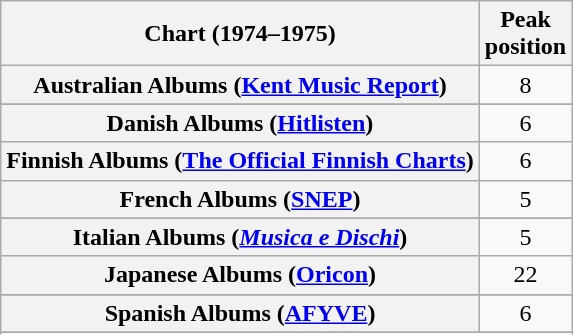<table class="wikitable sortable plainrowheaders">
<tr>
<th scope="col">Chart (1974–1975)</th>
<th scope="col">Peak<br>position</th>
</tr>
<tr>
<th scope="row">Australian Albums (<a href='#'>Kent Music Report</a>)</th>
<td align="center">8</td>
</tr>
<tr>
</tr>
<tr>
</tr>
<tr>
<th scope="row">Danish Albums (<a href='#'>Hitlisten</a>)</th>
<td align="center">6</td>
</tr>
<tr>
<th scope="row">Finnish Albums (<a href='#'>The Official Finnish Charts</a>)</th>
<td align="center">6</td>
</tr>
<tr>
<th scope="row">French Albums (<a href='#'>SNEP</a>)</th>
<td align="center">5</td>
</tr>
<tr>
</tr>
<tr>
<th scope="row">Italian Albums (<em><a href='#'>Musica e Dischi</a></em>)</th>
<td align="center">5</td>
</tr>
<tr>
<th scope="row">Japanese Albums (<a href='#'>Oricon</a>)</th>
<td align="center">22</td>
</tr>
<tr>
</tr>
<tr>
</tr>
<tr>
<th scope="row">Spanish Albums (<a href='#'>AFYVE</a>)</th>
<td align="center">6</td>
</tr>
<tr>
</tr>
<tr>
</tr>
</table>
